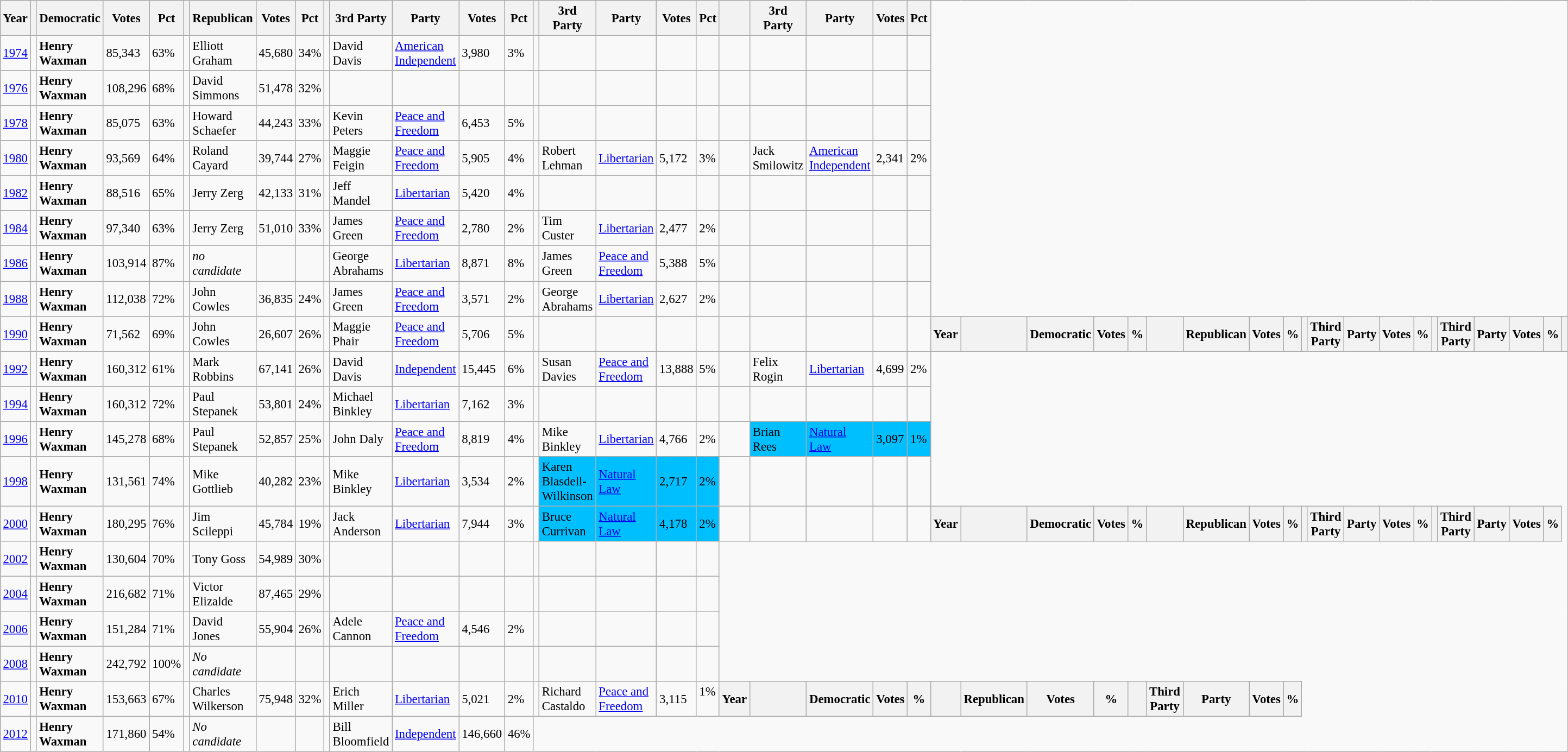<table class="wikitable" style="margin:0.5em ; font-size:95%">
<tr>
<th>Year</th>
<th></th>
<th>Democratic</th>
<th>Votes</th>
<th>Pct</th>
<th></th>
<th>Republican</th>
<th>Votes</th>
<th>Pct</th>
<th></th>
<th>3rd Party</th>
<th>Party</th>
<th>Votes</th>
<th>Pct</th>
<th></th>
<th>3rd Party</th>
<th>Party</th>
<th>Votes</th>
<th>Pct</th>
<th></th>
<th>3rd Party</th>
<th>Party</th>
<th>Votes</th>
<th>Pct</th>
</tr>
<tr>
<td><a href='#'>1974</a></td>
<td></td>
<td><strong>Henry Waxman</strong></td>
<td>85,343</td>
<td>63%</td>
<td></td>
<td>Elliott Graham</td>
<td>45,680</td>
<td>34%</td>
<td></td>
<td>David Davis</td>
<td><a href='#'>American Independent</a></td>
<td>3,980</td>
<td>3%</td>
<td></td>
<td></td>
<td></td>
<td></td>
<td></td>
<td></td>
<td></td>
<td></td>
<td></td>
<td></td>
</tr>
<tr>
<td><a href='#'>1976</a></td>
<td></td>
<td><strong>Henry Waxman</strong></td>
<td>108,296</td>
<td>68%</td>
<td></td>
<td>David Simmons</td>
<td>51,478</td>
<td>32%</td>
<td></td>
<td></td>
<td></td>
<td></td>
<td></td>
<td></td>
<td></td>
<td></td>
<td></td>
<td></td>
<td></td>
<td></td>
<td></td>
<td></td>
<td></td>
</tr>
<tr>
<td><a href='#'>1978</a></td>
<td></td>
<td><strong>Henry Waxman</strong></td>
<td>85,075</td>
<td>63%</td>
<td></td>
<td>Howard Schaefer</td>
<td>44,243</td>
<td>33%</td>
<td></td>
<td>Kevin Peters</td>
<td><a href='#'>Peace and Freedom</a></td>
<td>6,453</td>
<td>5%</td>
<td></td>
<td></td>
<td></td>
<td></td>
<td></td>
<td></td>
<td></td>
<td></td>
<td></td>
<td></td>
</tr>
<tr>
<td><a href='#'>1980</a></td>
<td></td>
<td><strong>Henry Waxman</strong></td>
<td>93,569</td>
<td>64%</td>
<td></td>
<td>Roland Cayard</td>
<td>39,744</td>
<td>27%</td>
<td></td>
<td>Maggie Feigin</td>
<td><a href='#'>Peace and Freedom</a></td>
<td>5,905</td>
<td>4%</td>
<td></td>
<td>Robert Lehman</td>
<td><a href='#'>Libertarian</a></td>
<td>5,172</td>
<td>3%</td>
<td></td>
<td>Jack Smilowitz</td>
<td><a href='#'>American Independent</a></td>
<td>2,341</td>
<td>2%</td>
</tr>
<tr>
<td><a href='#'>1982</a></td>
<td></td>
<td><strong>Henry Waxman</strong></td>
<td>88,516</td>
<td>65%</td>
<td></td>
<td>Jerry Zerg</td>
<td>42,133</td>
<td>31%</td>
<td></td>
<td>Jeff Mandel</td>
<td><a href='#'>Libertarian</a></td>
<td>5,420</td>
<td>4%</td>
<td></td>
<td></td>
<td></td>
<td></td>
<td></td>
<td></td>
<td></td>
<td></td>
<td></td>
<td></td>
</tr>
<tr>
<td><a href='#'>1984</a></td>
<td></td>
<td><strong>Henry Waxman</strong></td>
<td>97,340</td>
<td>63%</td>
<td></td>
<td>Jerry Zerg</td>
<td>51,010</td>
<td>33%</td>
<td></td>
<td>James Green</td>
<td><a href='#'>Peace and Freedom</a></td>
<td>2,780</td>
<td>2%</td>
<td></td>
<td>Tim Custer</td>
<td><a href='#'>Libertarian</a></td>
<td>2,477</td>
<td>2%</td>
<td></td>
<td></td>
<td></td>
<td></td>
<td></td>
</tr>
<tr>
<td><a href='#'>1986</a></td>
<td></td>
<td><strong>Henry Waxman</strong></td>
<td>103,914</td>
<td>87%</td>
<td></td>
<td><em>no candidate</em></td>
<td></td>
<td></td>
<td></td>
<td>George Abrahams</td>
<td><a href='#'>Libertarian</a></td>
<td>8,871</td>
<td>8%</td>
<td></td>
<td>James Green</td>
<td><a href='#'>Peace and Freedom</a></td>
<td>5,388</td>
<td>5%</td>
<td></td>
<td></td>
<td></td>
<td></td>
<td></td>
</tr>
<tr>
<td><a href='#'>1988</a></td>
<td></td>
<td><strong>Henry Waxman</strong></td>
<td>112,038</td>
<td>72%</td>
<td></td>
<td>John Cowles</td>
<td>36,835</td>
<td>24%</td>
<td></td>
<td>James Green</td>
<td><a href='#'>Peace and Freedom</a></td>
<td>3,571</td>
<td>2%</td>
<td></td>
<td>George Abrahams</td>
<td><a href='#'>Libertarian</a></td>
<td>2,627</td>
<td>2%</td>
<td></td>
<td></td>
<td></td>
<td></td>
<td></td>
</tr>
<tr>
<td><a href='#'>1990</a></td>
<td></td>
<td><strong>Henry Waxman</strong></td>
<td>71,562</td>
<td>69%</td>
<td></td>
<td>John Cowles</td>
<td>26,607</td>
<td>26%</td>
<td></td>
<td>Maggie Phair</td>
<td><a href='#'>Peace and Freedom</a></td>
<td>5,706</td>
<td>5%</td>
<td></td>
<td></td>
<td></td>
<td></td>
<td></td>
<td></td>
<td></td>
<td></td>
<td></td>
<td><br><br></td>
<th>Year</th>
<th></th>
<th>Democratic</th>
<th>Votes</th>
<th>%</th>
<th></th>
<th>Republican</th>
<th>Votes</th>
<th>%</th>
<th></th>
<th>Third Party</th>
<th>Party</th>
<th>Votes</th>
<th>%</th>
<th></th>
<th>Third Party</th>
<th>Party</th>
<th>Votes</th>
<th>%</th>
<th></th>
</tr>
<tr>
<td><a href='#'>1992</a></td>
<td></td>
<td><strong>Henry Waxman</strong></td>
<td>160,312</td>
<td>61%</td>
<td></td>
<td>Mark Robbins</td>
<td>67,141</td>
<td>26%</td>
<td></td>
<td>David Davis</td>
<td><a href='#'>Independent</a></td>
<td>15,445</td>
<td>6%</td>
<td></td>
<td>Susan Davies</td>
<td><a href='#'>Peace and Freedom</a></td>
<td>13,888</td>
<td>5%</td>
<td></td>
<td>Felix Rogin</td>
<td><a href='#'>Libertarian</a></td>
<td>4,699</td>
<td>2%</td>
</tr>
<tr>
<td><a href='#'>1994</a></td>
<td></td>
<td><strong>Henry Waxman</strong></td>
<td>160,312</td>
<td>72%</td>
<td></td>
<td>Paul Stepanek</td>
<td>53,801</td>
<td>24%</td>
<td></td>
<td>Michael Binkley</td>
<td><a href='#'>Libertarian</a></td>
<td>7,162</td>
<td>3%</td>
<td></td>
<td></td>
<td></td>
<td></td>
<td></td>
<td></td>
<td></td>
<td></td>
<td></td>
<td></td>
</tr>
<tr>
<td><a href='#'>1996</a></td>
<td></td>
<td><strong>Henry Waxman</strong></td>
<td>145,278</td>
<td>68%</td>
<td></td>
<td>Paul Stepanek</td>
<td>52,857</td>
<td>25%</td>
<td></td>
<td>John Daly</td>
<td><a href='#'>Peace and Freedom</a></td>
<td>8,819</td>
<td>4%</td>
<td></td>
<td>Mike Binkley</td>
<td><a href='#'>Libertarian</a></td>
<td>4,766</td>
<td>2%</td>
<td></td>
<td ! style="background:#00bfff; ">Brian Rees</td>
<td ! style="background:#00bfff; "><a href='#'>Natural Law</a></td>
<td ! style="background:#00bfff; ">3,097</td>
<td ! style="background:#00bfff; ">1%</td>
</tr>
<tr>
<td><a href='#'>1998</a></td>
<td></td>
<td><strong>Henry Waxman</strong></td>
<td>131,561</td>
<td>74%</td>
<td></td>
<td>Mike Gottlieb</td>
<td>40,282</td>
<td>23%</td>
<td></td>
<td>Mike Binkley</td>
<td><a href='#'>Libertarian</a></td>
<td>3,534</td>
<td>2%</td>
<td></td>
<td ! style="background:#00bfff; ">Karen Blasdell-Wilkinson</td>
<td ! style="background:#00bfff; "><a href='#'>Natural Law</a></td>
<td ! style="background:#00bfff; ">2,717</td>
<td ! style="background:#00bfff; ">2%</td>
<td></td>
<td></td>
<td></td>
<td></td>
<td></td>
</tr>
<tr>
<td><a href='#'>2000</a></td>
<td></td>
<td><strong>Henry Waxman</strong></td>
<td>180,295</td>
<td>76%</td>
<td></td>
<td>Jim Scileppi</td>
<td>45,784</td>
<td>19%</td>
<td></td>
<td>Jack Anderson</td>
<td><a href='#'>Libertarian</a></td>
<td>7,944</td>
<td>3%</td>
<td></td>
<td ! style="background:#00bfff; ">Bruce Currivan</td>
<td ! style="background:#00bfff; "><a href='#'>Natural Law</a></td>
<td ! style="background:#00bfff; ">4,178</td>
<td ! style="background:#00bfff; ">2%</td>
<td></td>
<td></td>
<td></td>
<td></td>
<td><br><br></td>
<th>Year</th>
<th></th>
<th>Democratic</th>
<th>Votes</th>
<th>%</th>
<th></th>
<th>Republican</th>
<th>Votes</th>
<th>%</th>
<th></th>
<th>Third Party</th>
<th>Party</th>
<th>Votes</th>
<th>%</th>
<th></th>
<th>Third Party</th>
<th>Party</th>
<th>Votes</th>
<th>%</th>
</tr>
<tr>
<td><a href='#'>2002</a></td>
<td></td>
<td><strong>Henry Waxman</strong></td>
<td>130,604</td>
<td>70%</td>
<td></td>
<td>Tony Goss</td>
<td>54,989</td>
<td>30%</td>
<td></td>
<td></td>
<td></td>
<td></td>
<td></td>
<td></td>
<td></td>
<td></td>
<td></td>
<td></td>
</tr>
<tr>
<td><a href='#'>2004</a></td>
<td></td>
<td><strong>Henry Waxman</strong></td>
<td>216,682</td>
<td>71%</td>
<td></td>
<td>Victor Elizalde</td>
<td>87,465</td>
<td>29%</td>
<td></td>
<td></td>
<td></td>
<td></td>
<td></td>
<td></td>
<td></td>
<td></td>
<td></td>
<td></td>
</tr>
<tr>
<td><a href='#'>2006</a></td>
<td></td>
<td><strong>Henry Waxman</strong></td>
<td>151,284</td>
<td>71%</td>
<td></td>
<td>David Jones</td>
<td>55,904</td>
<td>26%</td>
<td></td>
<td>Adele Cannon</td>
<td><a href='#'>Peace and Freedom</a></td>
<td>4,546</td>
<td>2%</td>
<td></td>
<td></td>
<td></td>
<td></td>
<td></td>
</tr>
<tr>
<td><a href='#'>2008</a></td>
<td></td>
<td><strong>Henry Waxman</strong></td>
<td>242,792</td>
<td>100%</td>
<td></td>
<td><em>No candidate</em></td>
<td></td>
<td></td>
<td></td>
<td></td>
<td></td>
<td></td>
<td></td>
<td></td>
<td></td>
<td></td>
<td></td>
<td></td>
</tr>
<tr>
<td><a href='#'>2010</a></td>
<td></td>
<td><strong>Henry Waxman</strong></td>
<td>153,663</td>
<td>67%</td>
<td></td>
<td>Charles Wilkerson</td>
<td>75,948</td>
<td>32%</td>
<td></td>
<td>Erich Miller</td>
<td><a href='#'>Libertarian</a></td>
<td>5,021</td>
<td>2%</td>
<td></td>
<td>Richard Castaldo</td>
<td><a href='#'>Peace and Freedom</a></td>
<td>3,115</td>
<td>1%<br><br></td>
<th>Year</th>
<th></th>
<th>Democratic</th>
<th>Votes</th>
<th>%</th>
<th></th>
<th>Republican</th>
<th>Votes</th>
<th>%</th>
<th></th>
<th>Third Party</th>
<th>Party</th>
<th>Votes</th>
<th>%</th>
</tr>
<tr>
<td><a href='#'>2012</a></td>
<td></td>
<td><strong>Henry Waxman</strong></td>
<td>171,860</td>
<td>54%</td>
<td></td>
<td><em>No candidate</em></td>
<td></td>
<td></td>
<td></td>
<td>Bill Bloomfield</td>
<td><a href='#'>Independent</a></td>
<td>146,660</td>
<td>46%</td>
</tr>
</table>
